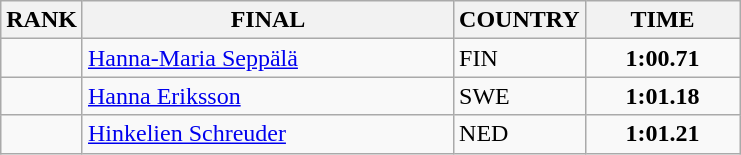<table class="wikitable">
<tr>
<th>RANK</th>
<th align="left" style="width: 15em">FINAL</th>
<th>COUNTRY</th>
<th style="width: 6em">TIME</th>
</tr>
<tr>
<td align="center"></td>
<td><a href='#'>Hanna-Maria Seppälä</a></td>
<td> FIN</td>
<td align="center"><strong>1:00.71</strong></td>
</tr>
<tr>
<td align="center"></td>
<td><a href='#'>Hanna Eriksson</a></td>
<td> SWE</td>
<td align="center"><strong>1:01.18</strong></td>
</tr>
<tr>
<td align="center"></td>
<td><a href='#'>Hinkelien Schreuder</a></td>
<td> NED</td>
<td align="center"><strong>1:01.21</strong></td>
</tr>
</table>
